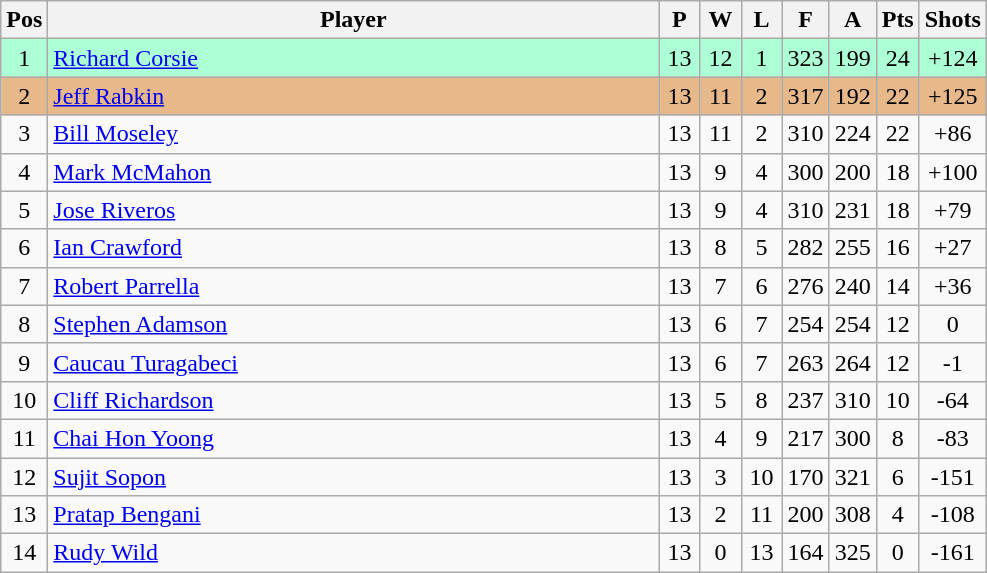<table class="wikitable" style="font-size: 100%">
<tr>
<th width=20>Pos</th>
<th width=400>Player</th>
<th width=20>P</th>
<th width=20>W</th>
<th width=20>L</th>
<th width=20>F</th>
<th width=20>A</th>
<th width=20>Pts</th>
<th width=30>Shots</th>
</tr>
<tr align=center style="background: #ADFFD6;">
<td>1</td>
<td align="left"> <a href='#'>Richard Corsie</a></td>
<td>13</td>
<td>12</td>
<td>1</td>
<td>323</td>
<td>199</td>
<td>24</td>
<td>+124</td>
</tr>
<tr align=center style="background: #E6B88A;">
<td>2</td>
<td align="left"> <a href='#'>Jeff Rabkin</a></td>
<td>13</td>
<td>11</td>
<td>2</td>
<td>317</td>
<td>192</td>
<td>22</td>
<td>+125</td>
</tr>
<tr align=center>
<td>3</td>
<td align="left"> <a href='#'>Bill Moseley</a></td>
<td>13</td>
<td>11</td>
<td>2</td>
<td>310</td>
<td>224</td>
<td>22</td>
<td>+86</td>
</tr>
<tr align=center>
<td>4</td>
<td align="left"> <a href='#'>Mark McMahon</a></td>
<td>13</td>
<td>9</td>
<td>4</td>
<td>300</td>
<td>200</td>
<td>18</td>
<td>+100</td>
</tr>
<tr align=center>
<td>5</td>
<td align="left"> <a href='#'>Jose Riveros</a></td>
<td>13</td>
<td>9</td>
<td>4</td>
<td>310</td>
<td>231</td>
<td>18</td>
<td>+79</td>
</tr>
<tr align=center>
<td>6</td>
<td align="left"> <a href='#'>Ian Crawford</a></td>
<td>13</td>
<td>8</td>
<td>5</td>
<td>282</td>
<td>255</td>
<td>16</td>
<td>+27</td>
</tr>
<tr align=center>
<td>7</td>
<td align="left"> <a href='#'>Robert Parrella</a></td>
<td>13</td>
<td>7</td>
<td>6</td>
<td>276</td>
<td>240</td>
<td>14</td>
<td>+36</td>
</tr>
<tr align=center>
<td>8</td>
<td align="left"> <a href='#'>Stephen Adamson</a></td>
<td>13</td>
<td>6</td>
<td>7</td>
<td>254</td>
<td>254</td>
<td>12</td>
<td>0</td>
</tr>
<tr align=center>
<td>9</td>
<td align="left"> <a href='#'>Caucau Turagabeci</a></td>
<td>13</td>
<td>6</td>
<td>7</td>
<td>263</td>
<td>264</td>
<td>12</td>
<td>-1</td>
</tr>
<tr align=center>
<td>10</td>
<td align="left"> <a href='#'>Cliff Richardson</a></td>
<td>13</td>
<td>5</td>
<td>8</td>
<td>237</td>
<td>310</td>
<td>10</td>
<td>-64</td>
</tr>
<tr align=center>
<td>11</td>
<td align="left"> <a href='#'>Chai Hon Yoong</a></td>
<td>13</td>
<td>4</td>
<td>9</td>
<td>217</td>
<td>300</td>
<td>8</td>
<td>-83</td>
</tr>
<tr align=center>
<td>12</td>
<td align="left"> <a href='#'>Sujit Sopon</a></td>
<td>13</td>
<td>3</td>
<td>10</td>
<td>170</td>
<td>321</td>
<td>6</td>
<td>-151</td>
</tr>
<tr align=center>
<td>13</td>
<td align="left"> <a href='#'>Pratap Bengani</a></td>
<td>13</td>
<td>2</td>
<td>11</td>
<td>200</td>
<td>308</td>
<td>4</td>
<td>-108</td>
</tr>
<tr align=center>
<td>14</td>
<td align="left"> <a href='#'>Rudy Wild</a></td>
<td>13</td>
<td>0</td>
<td>13</td>
<td>164</td>
<td>325</td>
<td>0</td>
<td>-161</td>
</tr>
</table>
